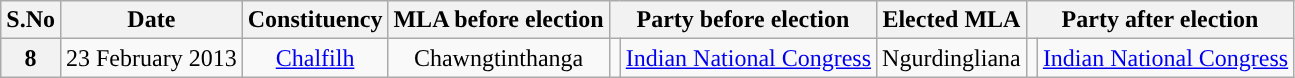<table class="wikitable sortable" style="text-align:center;">
<tr>
<th>S.No</th>
<th>Date</th>
<th>Constituency</th>
<th>MLA before election</th>
<th colspan="2">Party before election</th>
<th>Elected MLA</th>
<th colspan="2">Party after election</th>
</tr>
<tr>
<th>8</th>
<td>23 February 2013</td>
<td><a href='#'>Chalfilh</a></td>
<td>Chawngtinthanga</td>
<td></td>
<td><a href='#'>Indian National Congress</a></td>
<td>Ngurdingliana</td>
<td></td>
<td><a href='#'>Indian National Congress</a></td>
</tr>
</table>
